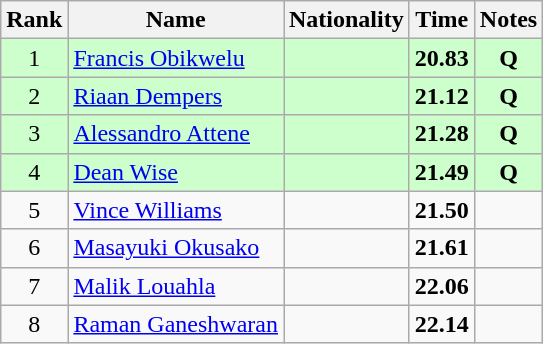<table class="wikitable sortable" style="text-align:center">
<tr>
<th>Rank</th>
<th>Name</th>
<th>Nationality</th>
<th>Time</th>
<th>Notes</th>
</tr>
<tr bgcolor=ccffcc>
<td>1</td>
<td align=left><a href='#'>Francis Obikwelu</a></td>
<td align=left></td>
<td><strong>20.83</strong></td>
<td><strong>Q</strong></td>
</tr>
<tr bgcolor=ccffcc>
<td>2</td>
<td align=left><a href='#'>Riaan Dempers</a></td>
<td align=left></td>
<td><strong>21.12</strong></td>
<td><strong>Q</strong></td>
</tr>
<tr bgcolor=ccffcc>
<td>3</td>
<td align=left><a href='#'>Alessandro Attene</a></td>
<td align=left></td>
<td><strong>21.28</strong></td>
<td><strong>Q</strong></td>
</tr>
<tr bgcolor=ccffcc>
<td>4</td>
<td align=left><a href='#'>Dean Wise</a></td>
<td align=left></td>
<td><strong>21.49</strong></td>
<td><strong>Q</strong></td>
</tr>
<tr>
<td>5</td>
<td align=left><a href='#'>Vince Williams</a></td>
<td align=left></td>
<td><strong>21.50</strong></td>
<td></td>
</tr>
<tr>
<td>6</td>
<td align=left><a href='#'>Masayuki Okusako</a></td>
<td align=left></td>
<td><strong>21.61</strong></td>
<td></td>
</tr>
<tr>
<td>7</td>
<td align=left><a href='#'>Malik Louahla</a></td>
<td align=left></td>
<td><strong>22.06</strong></td>
<td></td>
</tr>
<tr>
<td>8</td>
<td align=left><a href='#'>Raman Ganeshwaran</a></td>
<td align=left></td>
<td><strong>22.14</strong></td>
<td></td>
</tr>
</table>
